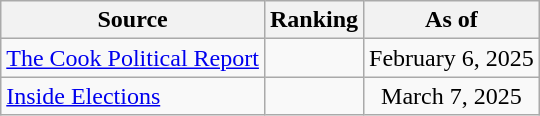<table class="wikitable" style="text-align:center">
<tr>
<th>Source</th>
<th>Ranking</th>
<th>As of</th>
</tr>
<tr>
<td align=left><a href='#'>The Cook Political Report</a></td>
<td></td>
<td>February 6, 2025</td>
</tr>
<tr>
<td align=left><a href='#'>Inside Elections</a></td>
<td></td>
<td>March 7, 2025</td>
</tr>
</table>
